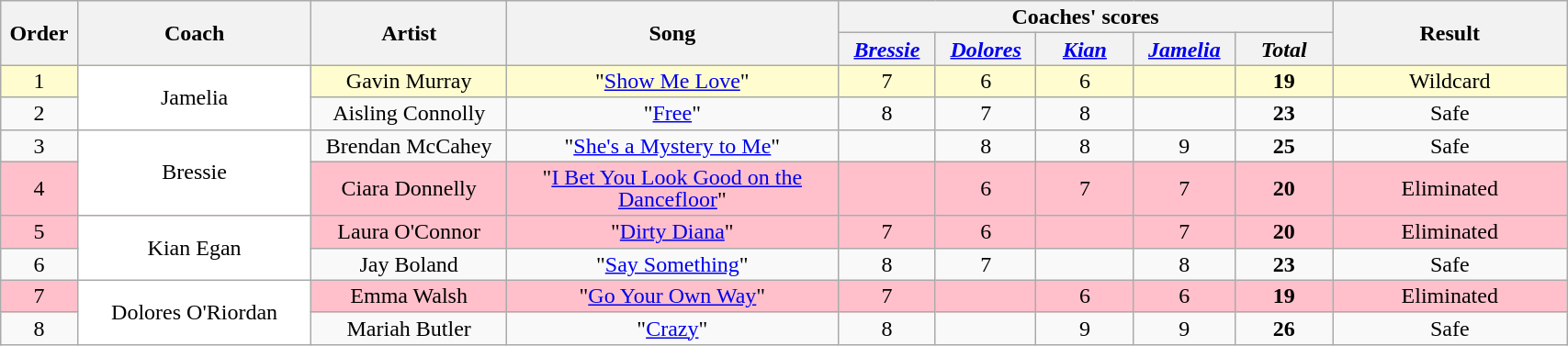<table class="wikitable" style="text-align:center; line-height:16px; width:90%;">
<tr>
<th scope="col" rowspan="2" width="02%">Order</th>
<th scope="col" rowspan="2" width="12%">Coach</th>
<th scope="col" rowspan="2" width="10%">Artist</th>
<th scope="col" rowspan="2" width="17%">Song</th>
<th scope="col" colspan="5" width="10%">Coaches' scores</th>
<th scope="col" rowspan="2" width="12%">Result</th>
</tr>
<tr>
<th width="5%"><em><a href='#'>Bressie</a></em></th>
<th width="5%"><em><a href='#'>Dolores</a></em></th>
<th width="5%"><em><a href='#'>Kian</a></em></th>
<th width="5%"><em><a href='#'>Jamelia</a></em></th>
<th width="5%"><em>Total</em></th>
</tr>
<tr style="background:#FFFDD0">
<td>1</td>
<td rowspan="2" style="background:white;">Jamelia</td>
<td>Gavin Murray</td>
<td>"<a href='#'>Show Me Love</a>"</td>
<td>7</td>
<td>6</td>
<td>6</td>
<td></td>
<td><strong>19</strong></td>
<td>Wildcard</td>
</tr>
<tr>
<td>2</td>
<td>Aisling Connolly</td>
<td>"<a href='#'>Free</a>"</td>
<td>8</td>
<td>7</td>
<td>8</td>
<td></td>
<td><strong>23</strong></td>
<td>Safe</td>
</tr>
<tr>
<td>3</td>
<td rowspan="2" style="background:white;">Bressie</td>
<td>Brendan McCahey</td>
<td>"<a href='#'>She's a Mystery to Me</a>"</td>
<td></td>
<td>8</td>
<td>8</td>
<td>9</td>
<td><strong>25</strong></td>
<td>Safe</td>
</tr>
<tr style="background:pink;">
<td>4</td>
<td>Ciara Donnelly</td>
<td>"<a href='#'>I Bet You Look Good on the Dancefloor</a>"</td>
<td></td>
<td>6</td>
<td>7</td>
<td>7</td>
<td><strong>20</strong></td>
<td>Eliminated</td>
</tr>
<tr style="background:pink;">
<td>5</td>
<td rowspan="2" style="background:white;">Kian Egan</td>
<td>Laura O'Connor</td>
<td>"<a href='#'>Dirty Diana</a>"</td>
<td>7</td>
<td>6</td>
<td></td>
<td>7</td>
<td><strong>20</strong></td>
<td>Eliminated</td>
</tr>
<tr>
<td>6</td>
<td>Jay Boland</td>
<td>"<a href='#'>Say Something</a>"</td>
<td>8</td>
<td>7</td>
<td></td>
<td>8</td>
<td><strong>23</strong></td>
<td>Safe</td>
</tr>
<tr style="background:pink;">
<td>7</td>
<td rowspan="2" style="background:white;">Dolores O'Riordan</td>
<td>Emma Walsh</td>
<td>"<a href='#'>Go Your Own Way</a>"</td>
<td>7</td>
<td></td>
<td>6</td>
<td>6</td>
<td><strong>19</strong></td>
<td>Eliminated</td>
</tr>
<tr>
<td>8</td>
<td>Mariah Butler</td>
<td>"<a href='#'>Crazy</a>"</td>
<td>8</td>
<td></td>
<td>9</td>
<td>9</td>
<td><strong>26</strong></td>
<td>Safe</td>
</tr>
</table>
